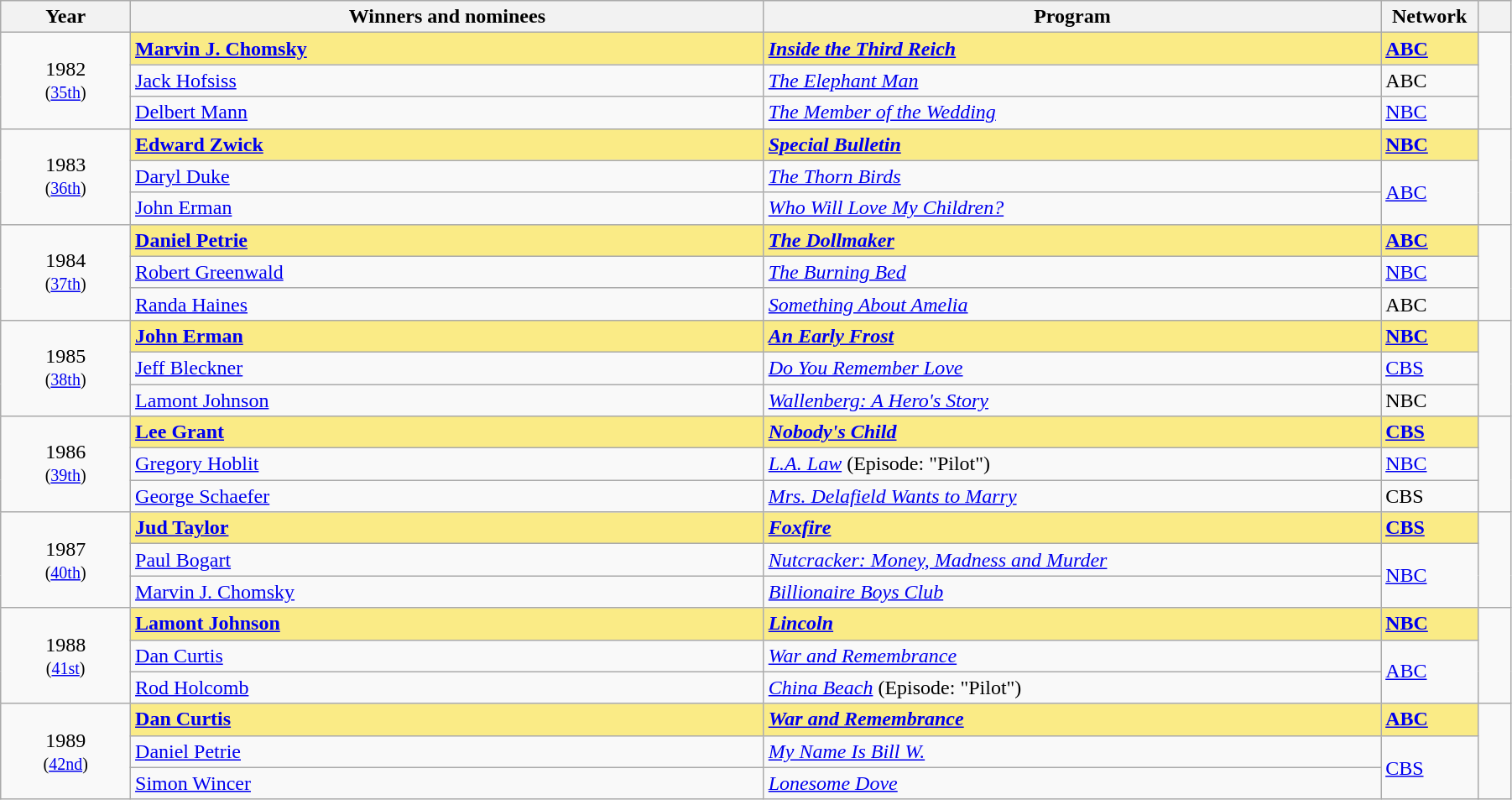<table class="wikitable" width="95%" cellpadding="5">
<tr>
<th width="8%">Year</th>
<th width="39%">Winners and nominees</th>
<th width="38%">Program</th>
<th width="6%">Network</th>
<th width="2%"></th>
</tr>
<tr>
<td rowspan="3" style="text-align:center;">1982<br><small>(<a href='#'>35th</a>)</small></td>
<td style="background:#FAEB86;"><strong><a href='#'>Marvin J. Chomsky</a></strong></td>
<td style="background:#FAEB86;"><strong><em><a href='#'>Inside the Third Reich</a></em></strong></td>
<td style="background:#FAEB86;"><strong><a href='#'>ABC</a></strong></td>
<td rowspan="3" style="text-align:center;"></td>
</tr>
<tr>
<td><a href='#'>Jack Hofsiss</a></td>
<td><em><a href='#'>The Elephant Man</a></em></td>
<td>ABC</td>
</tr>
<tr>
<td><a href='#'>Delbert Mann</a></td>
<td><em><a href='#'>The Member of the Wedding</a></em></td>
<td><a href='#'>NBC</a></td>
</tr>
<tr>
<td rowspan="3" style="text-align:center;">1983<br><small>(<a href='#'>36th</a>)</small></td>
<td style="background:#FAEB86;"><strong><a href='#'>Edward Zwick</a></strong></td>
<td style="background:#FAEB86;"><strong><em><a href='#'>Special Bulletin</a></em></strong></td>
<td style="background:#FAEB86;"><strong><a href='#'>NBC</a></strong></td>
<td rowspan="3" style="text-align:center;"></td>
</tr>
<tr>
<td><a href='#'>Daryl Duke</a></td>
<td><em><a href='#'>The Thorn Birds</a></em></td>
<td rowspan="2"><a href='#'>ABC</a></td>
</tr>
<tr>
<td><a href='#'>John Erman</a></td>
<td><em><a href='#'>Who Will Love My Children?</a></em></td>
</tr>
<tr>
<td rowspan="3" style="text-align:center;">1984<br><small>(<a href='#'>37th</a>)</small></td>
<td style="background:#FAEB86;"><strong><a href='#'>Daniel Petrie</a></strong></td>
<td style="background:#FAEB86;"><strong><em><a href='#'>The Dollmaker</a></em></strong></td>
<td style="background:#FAEB86;"><strong><a href='#'>ABC</a></strong></td>
<td rowspan="3" style="text-align:center;"></td>
</tr>
<tr>
<td><a href='#'>Robert Greenwald</a></td>
<td><em><a href='#'>The Burning Bed</a></em></td>
<td><a href='#'>NBC</a></td>
</tr>
<tr>
<td><a href='#'>Randa Haines</a></td>
<td><em><a href='#'>Something About Amelia</a></em></td>
<td>ABC</td>
</tr>
<tr>
<td rowspan="3" style="text-align:center;">1985<br><small>(<a href='#'>38th</a>)</small></td>
<td style="background:#FAEB86;"><strong><a href='#'>John Erman</a></strong></td>
<td style="background:#FAEB86;"><strong><em><a href='#'>An Early Frost</a></em></strong></td>
<td style="background:#FAEB86;"><strong><a href='#'>NBC</a></strong></td>
<td rowspan="3" style="text-align:center;"></td>
</tr>
<tr>
<td><a href='#'>Jeff Bleckner</a></td>
<td><em><a href='#'>Do You Remember Love</a></em></td>
<td><a href='#'>CBS</a></td>
</tr>
<tr>
<td><a href='#'>Lamont Johnson</a></td>
<td><em><a href='#'>Wallenberg: A Hero's Story</a></em></td>
<td>NBC</td>
</tr>
<tr>
<td rowspan="3" style="text-align:center;">1986<br><small>(<a href='#'>39th</a>)</small></td>
<td style="background:#FAEB86;"><strong><a href='#'>Lee Grant</a></strong></td>
<td style="background:#FAEB86;"><strong><em><a href='#'>Nobody's Child</a></em></strong></td>
<td style="background:#FAEB86;"><strong><a href='#'>CBS</a></strong></td>
<td rowspan="3" style="text-align:center;"></td>
</tr>
<tr>
<td><a href='#'>Gregory Hoblit</a></td>
<td><em><a href='#'>L.A. Law</a></em> (Episode: "Pilot")</td>
<td><a href='#'>NBC</a></td>
</tr>
<tr>
<td><a href='#'>George Schaefer</a></td>
<td><em><a href='#'>Mrs. Delafield Wants to Marry</a></em></td>
<td>CBS</td>
</tr>
<tr>
<td rowspan="3" style="text-align:center;">1987<br><small>(<a href='#'>40th</a>)</small></td>
<td style="background:#FAEB86;"><strong><a href='#'>Jud Taylor</a></strong></td>
<td style="background:#FAEB86;"><strong><em><a href='#'>Foxfire</a></em></strong></td>
<td style="background:#FAEB86;"><strong><a href='#'>CBS</a></strong></td>
<td rowspan="3" style="text-align:center;"></td>
</tr>
<tr>
<td><a href='#'>Paul Bogart</a></td>
<td><em><a href='#'>Nutcracker: Money, Madness and Murder</a></em></td>
<td rowspan="2"><a href='#'>NBC</a></td>
</tr>
<tr>
<td><a href='#'>Marvin J. Chomsky</a></td>
<td><em><a href='#'>Billionaire Boys Club</a></em></td>
</tr>
<tr>
<td rowspan="3" style="text-align:center;">1988<br><small>(<a href='#'>41st</a>)</small></td>
<td style="background:#FAEB86;"><strong><a href='#'>Lamont Johnson</a></strong></td>
<td style="background:#FAEB86;"><strong><em><a href='#'>Lincoln</a></em></strong></td>
<td style="background:#FAEB86;"><strong><a href='#'>NBC</a></strong></td>
<td rowspan="3" style="text-align:center;"></td>
</tr>
<tr>
<td><a href='#'>Dan Curtis</a></td>
<td><em><a href='#'>War and Remembrance</a></em></td>
<td rowspan="2"><a href='#'>ABC</a></td>
</tr>
<tr>
<td><a href='#'>Rod Holcomb</a></td>
<td><em><a href='#'>China Beach</a></em> (Episode: "Pilot")</td>
</tr>
<tr>
<td rowspan="3" style="text-align:center;">1989<br><small>(<a href='#'>42nd</a>)</small></td>
<td style="background:#FAEB86;"><strong><a href='#'>Dan Curtis</a></strong></td>
<td style="background:#FAEB86;"><strong><em><a href='#'>War and Remembrance</a></em></strong></td>
<td style="background:#FAEB86;"><strong><a href='#'>ABC</a></strong></td>
<td rowspan="3" style="text-align:center;"></td>
</tr>
<tr>
<td><a href='#'>Daniel Petrie</a></td>
<td><em><a href='#'>My Name Is Bill W.</a></em></td>
<td rowspan="2"><a href='#'>CBS</a></td>
</tr>
<tr>
<td><a href='#'>Simon Wincer</a></td>
<td><em><a href='#'>Lonesome Dove</a></em></td>
</tr>
</table>
